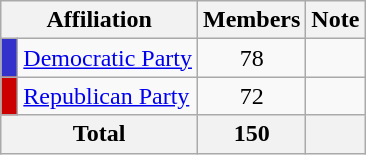<table class="wikitable">
<tr>
<th colspan="2" align="center" valign="bottom">Affiliation</th>
<th valign="bottom">Members</th>
<th valign="bottom">Note</th>
</tr>
<tr>
<td bgcolor="#3333CC"> </td>
<td><a href='#'>Democratic Party</a></td>
<td align="center">78</td>
<td></td>
</tr>
<tr>
<td bgcolor="#CC0000"> </td>
<td><a href='#'>Republican Party</a></td>
<td align="center">72</td>
<td></td>
</tr>
<tr>
<th colspan="2" align="center"><strong>Total</strong></th>
<th align="center"><strong>150</strong></th>
<th></th>
</tr>
</table>
